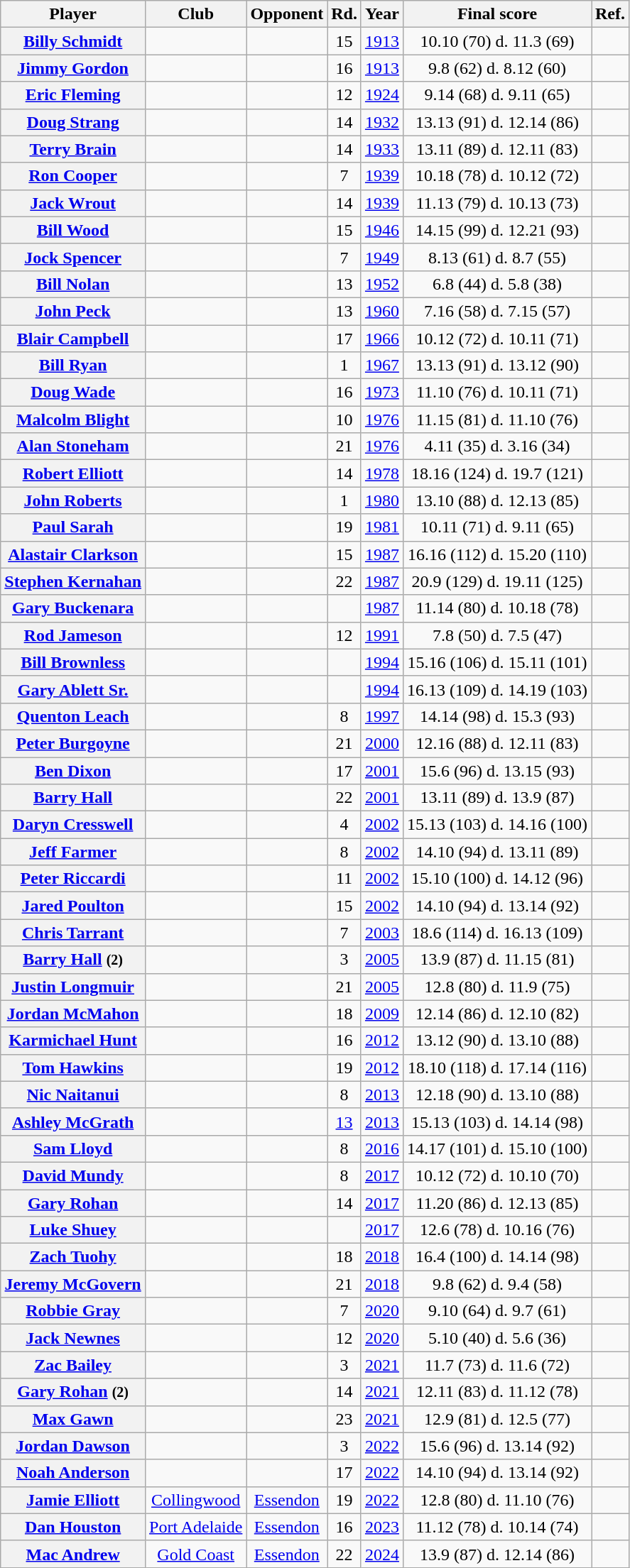<table class="wikitable sortable plainrowheaders" style="text-align:center;">
<tr + Players to have kicked a goal to win>
<th scope="col">Player</th>
<th scope="col">Club</th>
<th scope="col">Opponent</th>
<th scope="col">Rd.</th>
<th scope="col">Year</th>
<th scope="col">Final score</th>
<th scope="col">Ref.</th>
</tr>
<tr>
<th scope="row"><a href='#'>Billy Schmidt</a></th>
<td></td>
<td></td>
<td>15</td>
<td><a href='#'>1913</a></td>
<td>10.10 (70) d. 11.3 (69)</td>
<td></td>
</tr>
<tr>
<th scope="row"><a href='#'>Jimmy Gordon</a></th>
<td></td>
<td></td>
<td>16</td>
<td><a href='#'>1913</a></td>
<td>9.8 (62) d. 8.12 (60)</td>
<td></td>
</tr>
<tr>
<th scope="row"><a href='#'>Eric Fleming</a></th>
<td></td>
<td></td>
<td>12</td>
<td><a href='#'>1924</a></td>
<td>9.14 (68) d. 9.11 (65)</td>
<td></td>
</tr>
<tr>
<th scope="row"><a href='#'>Doug Strang</a></th>
<td></td>
<td></td>
<td>14</td>
<td><a href='#'>1932</a></td>
<td>13.13 (91) d. 12.14 (86)</td>
<td></td>
</tr>
<tr>
<th scope="row"><a href='#'>Terry Brain</a></th>
<td></td>
<td></td>
<td>14</td>
<td><a href='#'>1933</a></td>
<td>13.11 (89) d. 12.11 (83)</td>
<td></td>
</tr>
<tr>
<th scope="row"><a href='#'>Ron Cooper</a></th>
<td></td>
<td></td>
<td>7</td>
<td><a href='#'>1939</a></td>
<td>10.18 (78) d. 10.12 (72)</td>
<td></td>
</tr>
<tr>
<th scope="row"><a href='#'>Jack Wrout</a></th>
<td></td>
<td></td>
<td>14</td>
<td><a href='#'>1939</a></td>
<td>11.13 (79) d. 10.13 (73)</td>
<td></td>
</tr>
<tr>
<th scope="row"><a href='#'>Bill Wood</a></th>
<td></td>
<td></td>
<td>15</td>
<td><a href='#'>1946</a></td>
<td>14.15 (99) d. 12.21 (93)</td>
<td></td>
</tr>
<tr>
<th scope="row"><a href='#'>Jock Spencer</a></th>
<td></td>
<td></td>
<td>7</td>
<td><a href='#'>1949</a></td>
<td>8.13 (61) d. 8.7 (55)</td>
<td></td>
</tr>
<tr>
<th scope="row"><a href='#'>Bill Nolan</a></th>
<td></td>
<td></td>
<td>13</td>
<td><a href='#'>1952</a></td>
<td>6.8 (44) d. 5.8 (38)</td>
<td></td>
</tr>
<tr>
<th scope="row"><a href='#'>John Peck</a></th>
<td></td>
<td></td>
<td>13</td>
<td><a href='#'>1960</a></td>
<td>7.16 (58) d. 7.15 (57)</td>
<td></td>
</tr>
<tr>
<th scope="row"><a href='#'>Blair Campbell</a></th>
<td></td>
<td></td>
<td>17</td>
<td><a href='#'>1966</a></td>
<td>10.12 (72) d. 10.11 (71)</td>
<td></td>
</tr>
<tr>
<th scope="row"><a href='#'>Bill Ryan</a></th>
<td></td>
<td></td>
<td>1</td>
<td><a href='#'>1967</a></td>
<td>13.13 (91) d. 13.12 (90)</td>
<td></td>
</tr>
<tr>
<th scope="row"><a href='#'>Doug Wade</a></th>
<td></td>
<td></td>
<td>16</td>
<td><a href='#'>1973</a></td>
<td>11.10 (76) d. 10.11 (71)</td>
<td></td>
</tr>
<tr>
<th scope="row"><a href='#'>Malcolm Blight</a></th>
<td></td>
<td></td>
<td>10</td>
<td><a href='#'>1976</a></td>
<td>11.15 (81) d. 11.10 (76)</td>
<td></td>
</tr>
<tr>
<th scope="row"><a href='#'>Alan Stoneham</a></th>
<td></td>
<td></td>
<td>21</td>
<td><a href='#'>1976</a></td>
<td>4.11 (35) d. 3.16 (34)</td>
<td></td>
</tr>
<tr>
<th scope="row"><a href='#'>Robert Elliott</a></th>
<td></td>
<td></td>
<td>14</td>
<td><a href='#'>1978</a></td>
<td>18.16 (124) d. 19.7 (121)</td>
<td></td>
</tr>
<tr>
<th scope="row"><a href='#'>John Roberts</a></th>
<td></td>
<td></td>
<td>1</td>
<td><a href='#'>1980</a></td>
<td>13.10 (88) d. 12.13 (85)</td>
<td></td>
</tr>
<tr>
<th scope="row"><a href='#'>Paul Sarah</a></th>
<td></td>
<td></td>
<td>19</td>
<td><a href='#'>1981</a></td>
<td>10.11 (71) d. 9.11 (65)</td>
<td></td>
</tr>
<tr>
<th scope="row"><a href='#'>Alastair Clarkson</a></th>
<td></td>
<td></td>
<td>15</td>
<td><a href='#'>1987</a></td>
<td>16.16 (112) d. 15.20 (110)</td>
<td></td>
</tr>
<tr>
<th scope="row"><a href='#'>Stephen Kernahan</a></th>
<td></td>
<td></td>
<td>22</td>
<td><a href='#'>1987</a></td>
<td>20.9 (129) d. 19.11 (125)</td>
<td></td>
</tr>
<tr>
<th scope="row"><a href='#'>Gary Buckenara</a></th>
<td></td>
<td></td>
<td></td>
<td><a href='#'>1987</a></td>
<td>11.14 (80) d. 10.18 (78)</td>
<td></td>
</tr>
<tr>
<th scope="row"><a href='#'>Rod Jameson</a></th>
<td></td>
<td></td>
<td>12</td>
<td><a href='#'>1991</a></td>
<td>7.8 (50) d. 7.5 (47)</td>
<td></td>
</tr>
<tr>
<th scope="row"><a href='#'>Bill Brownless</a></th>
<td></td>
<td></td>
<td></td>
<td><a href='#'>1994</a></td>
<td>15.16 (106) d. 15.11 (101)</td>
<td></td>
</tr>
<tr>
<th scope="row"><a href='#'>Gary Ablett Sr.</a></th>
<td></td>
<td></td>
<td></td>
<td><a href='#'>1994</a></td>
<td>16.13 (109) d. 14.19 (103)</td>
<td></td>
</tr>
<tr>
<th scope="row"><a href='#'>Quenton Leach</a></th>
<td></td>
<td></td>
<td>8</td>
<td><a href='#'>1997</a></td>
<td>14.14 (98) d. 15.3 (93)</td>
<td></td>
</tr>
<tr>
<th scope="row"><a href='#'>Peter Burgoyne</a></th>
<td></td>
<td></td>
<td>21</td>
<td><a href='#'>2000</a></td>
<td>12.16 (88) d. 12.11 (83)</td>
<td></td>
</tr>
<tr>
<th scope="row"><a href='#'>Ben Dixon</a></th>
<td></td>
<td></td>
<td>17</td>
<td><a href='#'>2001</a></td>
<td>15.6 (96) d. 13.15 (93)</td>
<td></td>
</tr>
<tr>
<th scope="row"><a href='#'>Barry Hall</a></th>
<td></td>
<td></td>
<td>22</td>
<td><a href='#'>2001</a></td>
<td>13.11 (89) d. 13.9 (87)</td>
<td></td>
</tr>
<tr>
<th scope="row"><a href='#'>Daryn Cresswell</a></th>
<td></td>
<td></td>
<td>4</td>
<td><a href='#'>2002</a></td>
<td>15.13 (103) d. 14.16 (100)</td>
<td></td>
</tr>
<tr>
<th scope="row"><a href='#'>Jeff Farmer</a></th>
<td></td>
<td></td>
<td>8</td>
<td><a href='#'>2002</a></td>
<td>14.10 (94) d. 13.11 (89)</td>
<td></td>
</tr>
<tr>
<th scope="row"><a href='#'>Peter Riccardi</a></th>
<td></td>
<td></td>
<td>11</td>
<td><a href='#'>2002</a></td>
<td>15.10 (100) d. 14.12 (96)</td>
<td></td>
</tr>
<tr>
<th scope="row"><a href='#'>Jared Poulton</a></th>
<td></td>
<td></td>
<td>15</td>
<td><a href='#'>2002</a></td>
<td>14.10 (94) d. 13.14 (92)</td>
<td></td>
</tr>
<tr>
<th scope="row"><a href='#'>Chris Tarrant</a></th>
<td></td>
<td></td>
<td>7</td>
<td><a href='#'>2003</a></td>
<td>18.6 (114) d. 16.13 (109)</td>
<td></td>
</tr>
<tr>
<th scope="row"><a href='#'>Barry Hall</a> <small>(2)</small></th>
<td></td>
<td></td>
<td>3</td>
<td><a href='#'>2005</a></td>
<td>13.9 (87) d. 11.15 (81)</td>
<td></td>
</tr>
<tr>
<th scope="row"><a href='#'>Justin Longmuir</a></th>
<td></td>
<td></td>
<td>21</td>
<td><a href='#'>2005</a></td>
<td>12.8 (80) d. 11.9 (75)</td>
<td></td>
</tr>
<tr>
<th scope="row"><a href='#'>Jordan McMahon</a></th>
<td></td>
<td></td>
<td>18</td>
<td><a href='#'>2009</a></td>
<td>12.14 (86) d. 12.10 (82)</td>
<td></td>
</tr>
<tr>
<th scope="row"><a href='#'>Karmichael Hunt</a></th>
<td></td>
<td></td>
<td>16</td>
<td><a href='#'>2012</a></td>
<td>13.12 (90) d. 13.10 (88)</td>
<td></td>
</tr>
<tr>
<th scope="row"><a href='#'>Tom Hawkins</a></th>
<td></td>
<td></td>
<td>19</td>
<td><a href='#'>2012</a></td>
<td>18.10 (118) d. 17.14 (116)</td>
<td></td>
</tr>
<tr>
<th scope="row"><a href='#'>Nic Naitanui</a></th>
<td></td>
<td></td>
<td>8</td>
<td><a href='#'>2013</a></td>
<td>12.18 (90) d. 13.10 (88)</td>
<td></td>
</tr>
<tr>
<th scope="row"><a href='#'>Ashley McGrath</a></th>
<td></td>
<td></td>
<td><a href='#'>13</a></td>
<td><a href='#'>2013</a></td>
<td>15.13 (103) d. 14.14 (98)</td>
<td></td>
</tr>
<tr>
<th scope="row"><a href='#'>Sam Lloyd</a></th>
<td></td>
<td></td>
<td>8</td>
<td><a href='#'>2016</a></td>
<td>14.17 (101) d. 15.10 (100)</td>
<td></td>
</tr>
<tr>
<th scope="row"><a href='#'>David Mundy</a></th>
<td></td>
<td></td>
<td>8</td>
<td><a href='#'>2017</a></td>
<td>10.12 (72) d. 10.10 (70)</td>
<td></td>
</tr>
<tr>
<th scope="row"><a href='#'>Gary Rohan</a></th>
<td></td>
<td></td>
<td>14</td>
<td><a href='#'>2017</a></td>
<td>11.20 (86) d. 12.13 (85)</td>
<td></td>
</tr>
<tr>
<th scope="row"><a href='#'>Luke Shuey</a></th>
<td></td>
<td></td>
<td></td>
<td><a href='#'>2017</a></td>
<td>12.6 (78) d. 10.16 (76)</td>
<td></td>
</tr>
<tr>
<th scope="row"><a href='#'>Zach Tuohy</a></th>
<td></td>
<td></td>
<td>18</td>
<td><a href='#'>2018</a></td>
<td>16.4 (100) d. 14.14 (98)</td>
<td></td>
</tr>
<tr>
<th scope="row"><a href='#'>Jeremy McGovern</a></th>
<td></td>
<td></td>
<td>21</td>
<td><a href='#'>2018</a></td>
<td>9.8 (62) d. 9.4 (58)</td>
<td></td>
</tr>
<tr>
<th scope="row"><a href='#'>Robbie Gray</a></th>
<td></td>
<td></td>
<td>7</td>
<td><a href='#'>2020</a></td>
<td>9.10 (64) d. 9.7 (61)</td>
<td></td>
</tr>
<tr>
<th scope="row"><a href='#'>Jack Newnes</a></th>
<td></td>
<td></td>
<td>12</td>
<td><a href='#'>2020</a></td>
<td>5.10 (40) d. 5.6 (36)</td>
<td></td>
</tr>
<tr>
<th scope="row"><a href='#'>Zac Bailey</a></th>
<td></td>
<td></td>
<td>3</td>
<td><a href='#'>2021</a></td>
<td>11.7 (73) d. 11.6 (72)</td>
<td></td>
</tr>
<tr>
<th scope="row"><a href='#'>Gary Rohan</a> <small>(2)</small></th>
<td></td>
<td></td>
<td>14</td>
<td><a href='#'>2021</a></td>
<td>12.11 (83) d. 11.12 (78)</td>
<td></td>
</tr>
<tr>
<th scope="row"><a href='#'>Max Gawn</a></th>
<td></td>
<td></td>
<td>23</td>
<td><a href='#'>2021</a></td>
<td>12.9 (81) d. 12.5 (77)</td>
<td></td>
</tr>
<tr>
<th scope="row"><a href='#'>Jordan Dawson</a></th>
<td></td>
<td></td>
<td>3</td>
<td><a href='#'>2022</a></td>
<td>15.6 (96) d. 13.14 (92)</td>
<td></td>
</tr>
<tr>
<th scope="row"><a href='#'>Noah Anderson</a></th>
<td></td>
<td></td>
<td>17</td>
<td><a href='#'>2022</a></td>
<td>14.10 (94) d. 13.14 (92)</td>
<td></td>
</tr>
<tr>
<th scope="row"><a href='#'>Jamie Elliott</a></th>
<td><a href='#'>Collingwood</a></td>
<td><a href='#'>Essendon</a></td>
<td>19</td>
<td><a href='#'>2022</a></td>
<td>12.8 (80) d. 11.10 (76)</td>
<td></td>
</tr>
<tr>
<th scope="row"><a href='#'>Dan Houston</a></th>
<td><a href='#'>Port Adelaide</a></td>
<td><a href='#'>Essendon</a></td>
<td>16</td>
<td><a href='#'>2023</a></td>
<td>11.12 (78) d. 10.14 (74)</td>
<td></td>
</tr>
<tr>
<th scope="row"><a href='#'>Mac Andrew</a></th>
<td><a href='#'>Gold Coast</a></td>
<td><a href='#'>Essendon</a></td>
<td>22</td>
<td><a href='#'>2024</a></td>
<td>13.9 (87) d. 12.14 (86)</td>
<td></td>
</tr>
</table>
